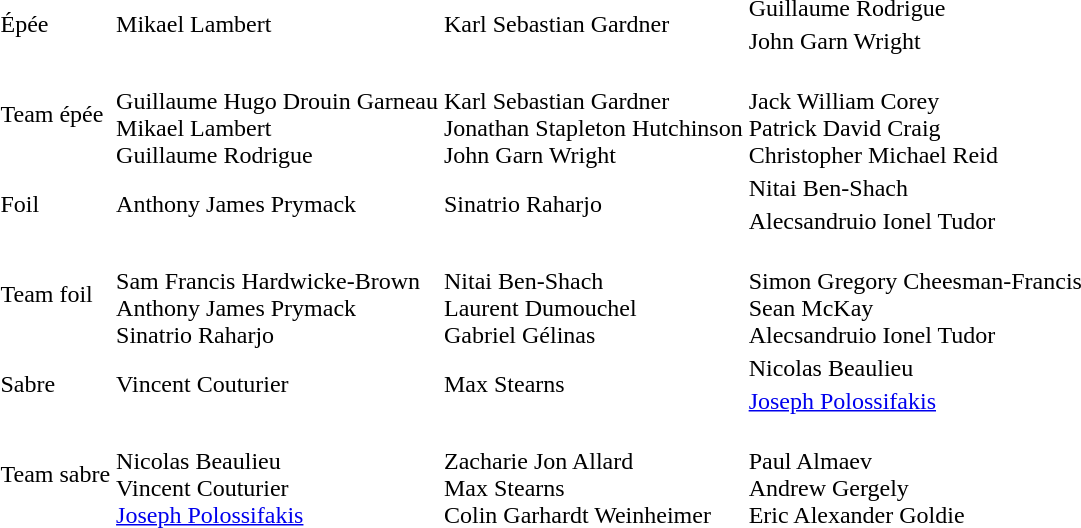<table>
<tr>
<td rowspan=2>Épée</td>
<td rowspan=2> Mikael Lambert</td>
<td rowspan=2> Karl Sebastian Gardner</td>
<td> Guillaume Rodrigue</td>
</tr>
<tr>
<td> John Garn Wright</td>
</tr>
<tr>
<td>Team épée</td>
<td><br>Guillaume Hugo Drouin Garneau<br>Mikael Lambert<br>Guillaume Rodrigue</td>
<td><br>Karl Sebastian Gardner<br>Jonathan Stapleton Hutchinson<br>John Garn Wright</td>
<td><br>Jack William Corey<br>Patrick David Craig<br>Christopher Michael Reid</td>
</tr>
<tr>
<td rowspan=2>Foil</td>
<td rowspan=2> Anthony James Prymack</td>
<td rowspan=2> Sinatrio Raharjo</td>
<td> Nitai Ben-Shach</td>
</tr>
<tr>
<td> Alecsandruio Ionel Tudor</td>
</tr>
<tr>
<td>Team foil</td>
<td><br>Sam Francis Hardwicke-Brown<br>Anthony James Prymack<br>Sinatrio Raharjo</td>
<td><br>Nitai Ben-Shach<br>Laurent Dumouchel<br>Gabriel Gélinas</td>
<td><br>Simon Gregory Cheesman-Francis<br>Sean McKay<br>Alecsandruio Ionel Tudor</td>
</tr>
<tr>
<td rowspan=2>Sabre</td>
<td rowspan=2> Vincent Couturier</td>
<td rowspan=2> Max Stearns</td>
<td> Nicolas Beaulieu</td>
</tr>
<tr>
<td> <a href='#'>Joseph Polossifakis</a></td>
</tr>
<tr>
<td>Team sabre</td>
<td><br>Nicolas Beaulieu<br>Vincent Couturier<br><a href='#'>Joseph Polossifakis</a></td>
<td><br>Zacharie Jon Allard<br>Max Stearns<br>Colin Garhardt Weinheimer</td>
<td><br>Paul Almaev<br>Andrew Gergely<br>Eric Alexander Goldie</td>
</tr>
</table>
